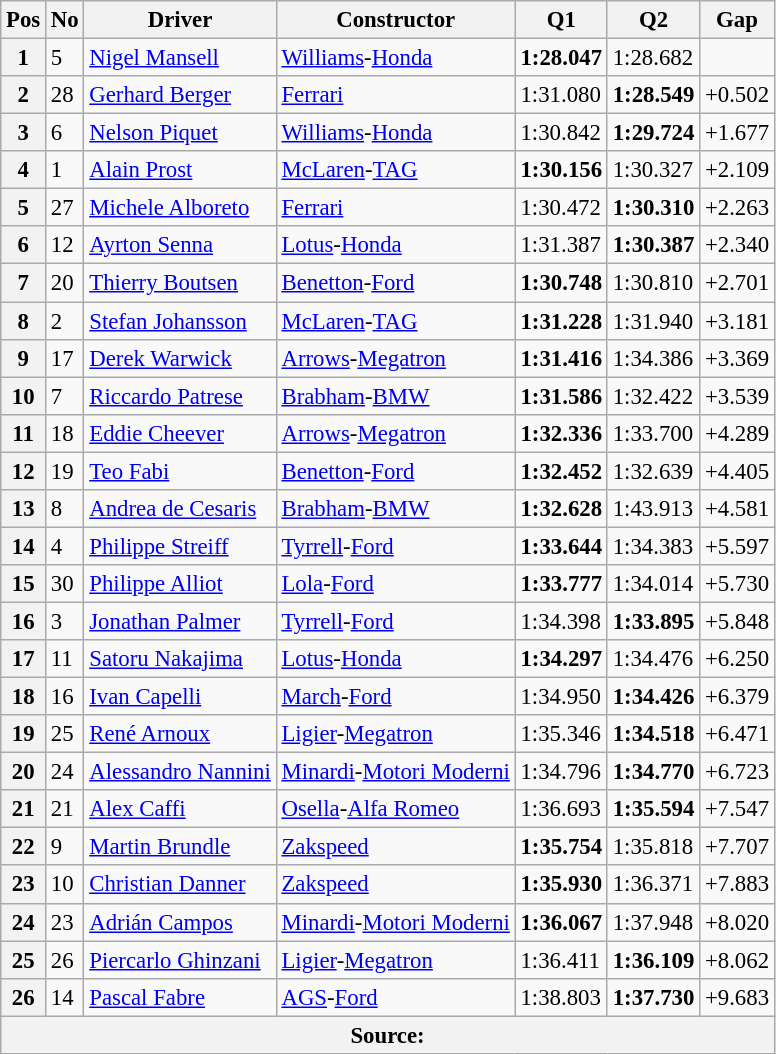<table class="wikitable sortable" style="font-size: 95%;">
<tr>
<th>Pos</th>
<th>No</th>
<th>Driver</th>
<th>Constructor</th>
<th>Q1</th>
<th>Q2</th>
<th>Gap</th>
</tr>
<tr>
<th>1</th>
<td>5</td>
<td> <a href='#'>Nigel Mansell</a></td>
<td><a href='#'>Williams</a>-<a href='#'>Honda</a></td>
<td><strong>1:28.047</strong></td>
<td>1:28.682</td>
<td></td>
</tr>
<tr>
<th>2</th>
<td>28</td>
<td> <a href='#'>Gerhard Berger</a></td>
<td><a href='#'>Ferrari</a></td>
<td>1:31.080</td>
<td><strong>1:28.549</strong></td>
<td>+0.502</td>
</tr>
<tr>
<th>3</th>
<td>6</td>
<td> <a href='#'>Nelson Piquet</a></td>
<td><a href='#'>Williams</a>-<a href='#'>Honda</a></td>
<td>1:30.842</td>
<td><strong>1:29.724</strong></td>
<td>+1.677</td>
</tr>
<tr>
<th>4</th>
<td>1</td>
<td> <a href='#'>Alain Prost</a></td>
<td><a href='#'>McLaren</a>-<a href='#'>TAG</a></td>
<td><strong>1:30.156</strong></td>
<td>1:30.327</td>
<td>+2.109</td>
</tr>
<tr>
<th>5</th>
<td>27</td>
<td> <a href='#'>Michele Alboreto</a></td>
<td><a href='#'>Ferrari</a></td>
<td>1:30.472</td>
<td><strong>1:30.310</strong></td>
<td>+2.263</td>
</tr>
<tr>
<th>6</th>
<td>12</td>
<td> <a href='#'>Ayrton Senna</a></td>
<td><a href='#'>Lotus</a>-<a href='#'>Honda</a></td>
<td>1:31.387</td>
<td><strong>1:30.387</strong></td>
<td>+2.340</td>
</tr>
<tr>
<th>7</th>
<td>20</td>
<td> <a href='#'>Thierry Boutsen</a></td>
<td><a href='#'>Benetton</a>-<a href='#'>Ford</a></td>
<td><strong>1:30.748</strong></td>
<td>1:30.810</td>
<td>+2.701</td>
</tr>
<tr>
<th>8</th>
<td>2</td>
<td> <a href='#'>Stefan Johansson</a></td>
<td><a href='#'>McLaren</a>-<a href='#'>TAG</a></td>
<td><strong>1:31.228</strong></td>
<td>1:31.940</td>
<td>+3.181</td>
</tr>
<tr>
<th>9</th>
<td>17</td>
<td> <a href='#'>Derek Warwick</a></td>
<td><a href='#'>Arrows</a>-<a href='#'>Megatron</a></td>
<td><strong>1:31.416</strong></td>
<td>1:34.386</td>
<td>+3.369</td>
</tr>
<tr>
<th>10</th>
<td>7</td>
<td> <a href='#'>Riccardo Patrese</a></td>
<td><a href='#'>Brabham</a>-<a href='#'>BMW</a></td>
<td><strong>1:31.586</strong></td>
<td>1:32.422</td>
<td>+3.539</td>
</tr>
<tr>
<th>11</th>
<td>18</td>
<td> <a href='#'>Eddie Cheever</a></td>
<td><a href='#'>Arrows</a>-<a href='#'>Megatron</a></td>
<td><strong>1:32.336</strong></td>
<td>1:33.700</td>
<td>+4.289</td>
</tr>
<tr>
<th>12</th>
<td>19</td>
<td> <a href='#'>Teo Fabi</a></td>
<td><a href='#'>Benetton</a>-<a href='#'>Ford</a></td>
<td><strong>1:32.452</strong></td>
<td>1:32.639</td>
<td>+4.405</td>
</tr>
<tr>
<th>13</th>
<td>8</td>
<td> <a href='#'>Andrea de Cesaris</a></td>
<td><a href='#'>Brabham</a>-<a href='#'>BMW</a></td>
<td><strong>1:32.628</strong></td>
<td>1:43.913</td>
<td>+4.581</td>
</tr>
<tr>
<th>14</th>
<td>4</td>
<td> <a href='#'>Philippe Streiff</a></td>
<td><a href='#'>Tyrrell</a>-<a href='#'>Ford</a></td>
<td><strong>1:33.644</strong></td>
<td>1:34.383</td>
<td>+5.597</td>
</tr>
<tr>
<th>15</th>
<td>30</td>
<td> <a href='#'>Philippe Alliot</a></td>
<td><a href='#'>Lola</a>-<a href='#'>Ford</a></td>
<td><strong>1:33.777</strong></td>
<td>1:34.014</td>
<td>+5.730</td>
</tr>
<tr>
<th>16</th>
<td>3</td>
<td> <a href='#'>Jonathan Palmer</a></td>
<td><a href='#'>Tyrrell</a>-<a href='#'>Ford</a></td>
<td>1:34.398</td>
<td><strong>1:33.895</strong></td>
<td>+5.848</td>
</tr>
<tr>
<th>17</th>
<td>11</td>
<td> <a href='#'>Satoru Nakajima</a></td>
<td><a href='#'>Lotus</a>-<a href='#'>Honda</a></td>
<td><strong>1:34.297</strong></td>
<td>1:34.476</td>
<td>+6.250</td>
</tr>
<tr>
<th>18</th>
<td>16</td>
<td> <a href='#'>Ivan Capelli</a></td>
<td><a href='#'>March</a>-<a href='#'>Ford</a></td>
<td>1:34.950</td>
<td><strong>1:34.426</strong></td>
<td>+6.379</td>
</tr>
<tr>
<th>19</th>
<td>25</td>
<td> <a href='#'>René Arnoux</a></td>
<td><a href='#'>Ligier</a>-<a href='#'>Megatron</a></td>
<td>1:35.346</td>
<td><strong>1:34.518</strong></td>
<td>+6.471</td>
</tr>
<tr>
<th>20</th>
<td>24</td>
<td> <a href='#'>Alessandro Nannini</a></td>
<td><a href='#'>Minardi</a>-<a href='#'>Motori Moderni</a></td>
<td>1:34.796</td>
<td><strong>1:34.770</strong></td>
<td>+6.723</td>
</tr>
<tr>
<th>21</th>
<td>21</td>
<td> <a href='#'>Alex Caffi</a></td>
<td><a href='#'>Osella</a>-<a href='#'>Alfa Romeo</a></td>
<td>1:36.693</td>
<td><strong>1:35.594</strong></td>
<td>+7.547</td>
</tr>
<tr>
<th>22</th>
<td>9</td>
<td> <a href='#'>Martin Brundle</a></td>
<td><a href='#'>Zakspeed</a></td>
<td><strong>1:35.754</strong></td>
<td>1:35.818</td>
<td>+7.707</td>
</tr>
<tr>
<th>23</th>
<td>10</td>
<td> <a href='#'>Christian Danner</a></td>
<td><a href='#'>Zakspeed</a></td>
<td><strong>1:35.930</strong></td>
<td>1:36.371</td>
<td>+7.883</td>
</tr>
<tr>
<th>24</th>
<td>23</td>
<td> <a href='#'>Adrián Campos</a></td>
<td><a href='#'>Minardi</a>-<a href='#'>Motori Moderni</a></td>
<td><strong>1:36.067</strong></td>
<td>1:37.948</td>
<td>+8.020</td>
</tr>
<tr>
<th>25</th>
<td>26</td>
<td> <a href='#'>Piercarlo Ghinzani</a></td>
<td><a href='#'>Ligier</a>-<a href='#'>Megatron</a></td>
<td>1:36.411</td>
<td><strong>1:36.109</strong></td>
<td>+8.062</td>
</tr>
<tr>
<th>26</th>
<td>14</td>
<td> <a href='#'>Pascal Fabre</a></td>
<td><a href='#'>AGS</a>-<a href='#'>Ford</a></td>
<td>1:38.803</td>
<td><strong>1:37.730</strong></td>
<td>+9.683</td>
</tr>
<tr>
<th colspan="8">Source:</th>
</tr>
</table>
